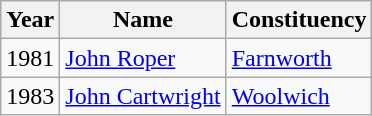<table class="wikitable sortable">
<tr>
<th>Year</th>
<th>Name</th>
<th>Constituency</th>
</tr>
<tr>
<td>1981</td>
<td><a href='#'>John Roper</a></td>
<td><a href='#'>Farnworth</a></td>
</tr>
<tr>
<td>1983</td>
<td><a href='#'>John Cartwright</a></td>
<td><a href='#'>Woolwich</a></td>
</tr>
</table>
